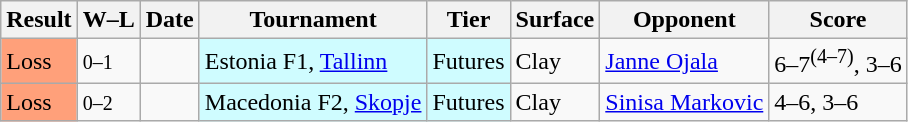<table class="sortable wikitable">
<tr>
<th>Result</th>
<th class="unsortable">W–L</th>
<th>Date</th>
<th>Tournament</th>
<th>Tier</th>
<th>Surface</th>
<th>Opponent</th>
<th class="unsortable">Score</th>
</tr>
<tr>
<td bgcolor=FFA07A>Loss</td>
<td><small>0–1</small></td>
<td></td>
<td style="background:#cffcff;">Estonia F1, <a href='#'>Tallinn</a></td>
<td style="background:#cffcff;">Futures</td>
<td>Clay</td>
<td> <a href='#'>Janne Ojala</a></td>
<td>6–7<sup>(4–7)</sup>, 3–6</td>
</tr>
<tr>
<td bgcolor=FFA07A>Loss</td>
<td><small>0–2</small></td>
<td></td>
<td style="background:#cffcff;">Macedonia F2, <a href='#'>Skopje</a></td>
<td style="background:#cffcff;">Futures</td>
<td>Clay</td>
<td> <a href='#'>Sinisa Markovic</a></td>
<td>4–6, 3–6</td>
</tr>
</table>
